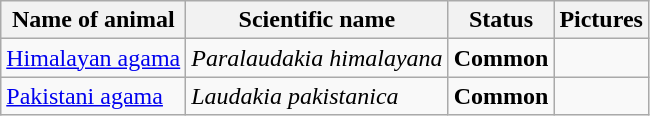<table class="wikitable sortable">
<tr>
<th align=left>Name of animal</th>
<th align=left>Scientific name</th>
<th align=left>Status</th>
<th align=left>Pictures</th>
</tr>
<tr>
<td><a href='#'>Himalayan agama</a></td>
<td><em>Paralaudakia himalayana</em></td>
<td><strong>Common</strong></td>
<td></td>
</tr>
<tr>
<td><a href='#'>Pakistani agama</a></td>
<td><em>Laudakia pakistanica</em></td>
<td><strong>Common</strong></td>
<td></td>
</tr>
</table>
